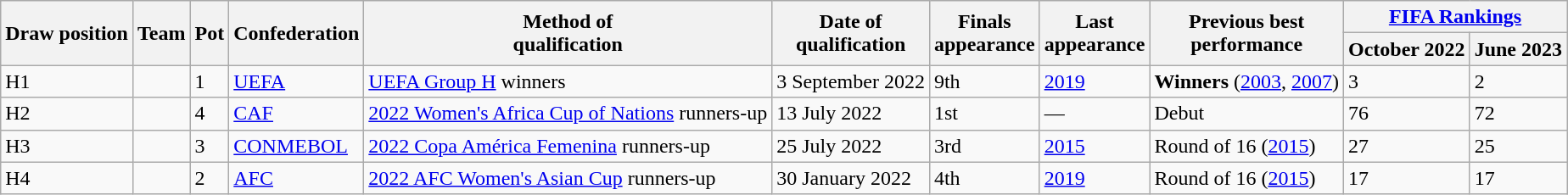<table class="wikitable sortable">
<tr>
<th rowspan=2>Draw position</th>
<th rowspan=2>Team</th>
<th rowspan=2>Pot</th>
<th rowspan=2>Confederation</th>
<th rowspan=2>Method of<br>qualification</th>
<th rowspan=2>Date of<br>qualification</th>
<th rowspan=2 data-sort-type="number">Finals<br>appearance</th>
<th rowspan=2>Last<br>appearance</th>
<th rowspan=2>Previous best<br>performance</th>
<th colspan=2><a href='#'>FIFA Rankings</a></th>
</tr>
<tr>
<th>October 2022</th>
<th>June 2023</th>
</tr>
<tr>
<td>H1</td>
<td style=white-space:nowrap></td>
<td>1</td>
<td><a href='#'>UEFA</a></td>
<td><a href='#'>UEFA Group H</a> winners</td>
<td>3 September 2022</td>
<td>9th</td>
<td><a href='#'>2019</a></td>
<td data-sort-value="1"><strong>Winners</strong> (<a href='#'>2003</a>, <a href='#'>2007</a>)</td>
<td>3</td>
<td>2</td>
</tr>
<tr>
<td>H2</td>
<td style=white-space:nowrap></td>
<td>4</td>
<td><a href='#'>CAF</a></td>
<td><a href='#'>2022 Women's Africa Cup of Nations</a> runners-up</td>
<td>13 July 2022</td>
<td>1st</td>
<td>—</td>
<td data-sort-value="99">Debut</td>
<td>76</td>
<td>72</td>
</tr>
<tr>
<td>H3</td>
<td style=white-space:nowrap></td>
<td>3</td>
<td><a href='#'>CONMEBOL</a></td>
<td><a href='#'>2022 Copa América Femenina</a> runners-up</td>
<td>25 July 2022</td>
<td>3rd</td>
<td><a href='#'>2015</a></td>
<td data-sort-value="9">Round of 16 (<a href='#'>2015</a>)</td>
<td>27</td>
<td>25</td>
</tr>
<tr>
<td>H4</td>
<td style=white-space:nowrap></td>
<td>2</td>
<td><a href='#'>AFC</a></td>
<td><a href='#'>2022 AFC Women's Asian Cup</a> runners-up</td>
<td>30 January 2022</td>
<td>4th</td>
<td><a href='#'>2019</a></td>
<td data-sort-value="9">Round of 16 (<a href='#'>2015</a>)</td>
<td>17</td>
<td>17</td>
</tr>
</table>
